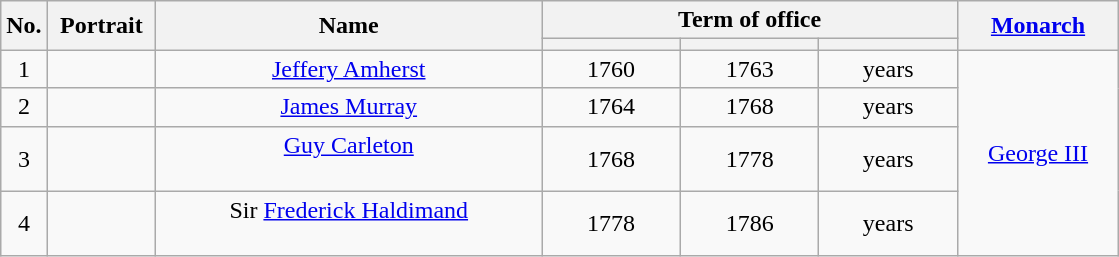<table class="wikitable sortable sticky-header-multi" style="text-align:center; border:1px #aaf solid;">
<tr>
<th rowspan="2">No.</th>
<th rowspan="2" width="65">Portrait</th>
<th rowspan="2" width="250">Name<br></th>
<th colspan="3">Term of office</th>
<th rowspan="2" width="100"><a href='#'>Monarch</a><br></th>
</tr>
<tr>
<th width="85"></th>
<th width="85"></th>
<th width="85"></th>
</tr>
<tr>
<td>1</td>
<td></td>
<td><a href='#'>Jeffery Amherst</a><br></td>
<td>1760</td>
<td>1763</td>
<td> years</td>
<td rowspan="4"><a href='#'>George III</a><br></td>
</tr>
<tr>
<td>2</td>
<td></td>
<td><a href='#'>James Murray</a><br></td>
<td>1764</td>
<td>1768</td>
<td> years</td>
</tr>
<tr>
<td>3</td>
<td></td>
<td><a href='#'>Guy Carleton</a><br><br></td>
<td>1768</td>
<td>1778</td>
<td> years</td>
</tr>
<tr>
<td>4</td>
<td></td>
<td>Sir <a href='#'>Frederick Haldimand</a><br><br></td>
<td>1778</td>
<td>1786</td>
<td> years</td>
</tr>
</table>
